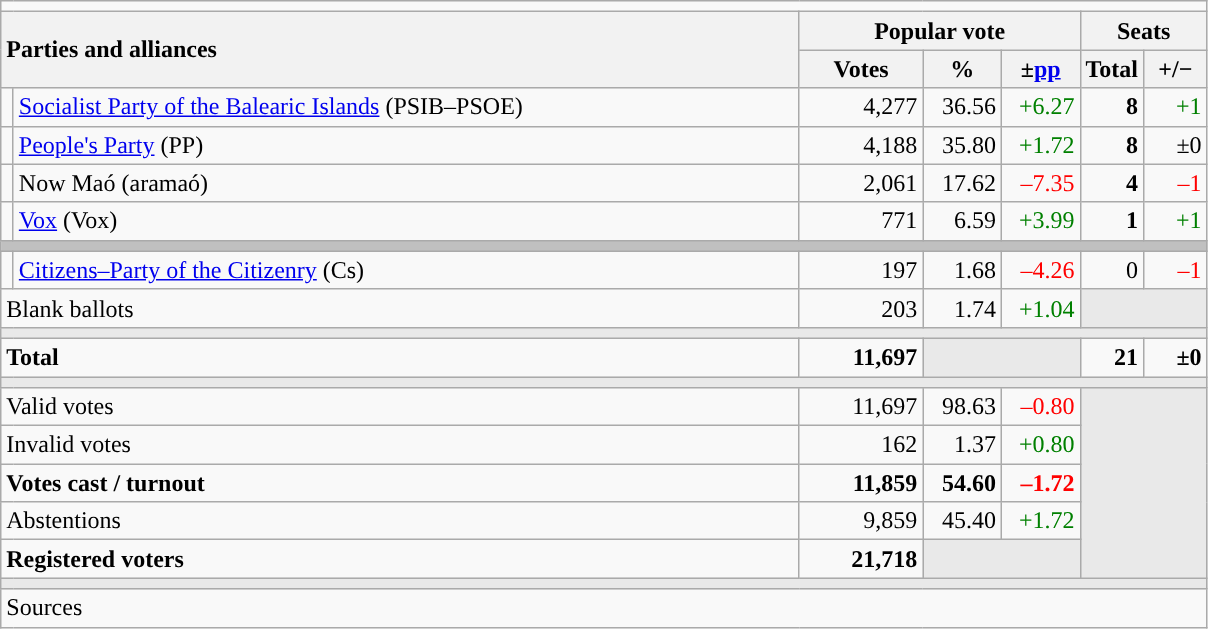<table class="wikitable" style="text-align:right;">
<tr>
<td colspan="7"></td>
</tr>
<tr>
<th style="text-align:left;" rowspan="2" colspan="2" width="525">Parties and alliances</th>
<th colspan="3">Popular vote</th>
<th colspan="2">Seats</th>
</tr>
<tr>
<th width="75">Votes</th>
<th width="45">%</th>
<th width="45">±<a href='#'>pp</a></th>
<th width="35">Total</th>
<th width="35">+/−</th>
</tr>
<tr>
<td width="1" style="color:inherit;background:"></td>
<td align="left"><a href='#'>Socialist Party of the Balearic Islands</a> (PSIB–PSOE)</td>
<td>4,277</td>
<td>36.56</td>
<td style="color:green;">+6.27</td>
<td><strong>8</strong></td>
<td style="color:green;">+1</td>
</tr>
<tr>
<td style="color:inherit;background:"></td>
<td align="left"><a href='#'>People's Party</a> (PP)</td>
<td>4,188</td>
<td>35.80</td>
<td style="color:green;">+1.72</td>
<td><strong>8</strong></td>
<td>±0</td>
</tr>
<tr>
<td style="color:inherit;background:"></td>
<td align="left">Now Maó (aramaó)</td>
<td>2,061</td>
<td>17.62</td>
<td style="color:red;">–7.35</td>
<td><strong>4</strong></td>
<td style="color:red;">–1</td>
</tr>
<tr>
<td style="color:inherit;background:"></td>
<td align="left"><a href='#'>Vox</a> (Vox)</td>
<td>771</td>
<td>6.59</td>
<td style="color:green;">+3.99</td>
<td><strong>1</strong></td>
<td style="color:green;">+1</td>
</tr>
<tr>
<td colspan="7" bgcolor="#C0C0C0"></td>
</tr>
<tr>
<td style="color:inherit;background:"></td>
<td align="left"><a href='#'>Citizens–Party of the Citizenry</a> (Cs)</td>
<td>197</td>
<td>1.68</td>
<td style="color:red;">–4.26</td>
<td>0</td>
<td style="color:red;">–1</td>
</tr>
<tr>
<td align="left" colspan="2">Blank ballots</td>
<td>203</td>
<td>1.74</td>
<td style="color:green;">+1.04</td>
<td bgcolor="#E9E9E9" colspan="2"></td>
</tr>
<tr>
<td colspan="7" bgcolor="#E9E9E9"></td>
</tr>
<tr style="font-weight:bold;">
<td align="left" colspan="2">Total</td>
<td>11,697</td>
<td bgcolor="#E9E9E9" colspan="2"></td>
<td>21</td>
<td>±0</td>
</tr>
<tr>
<td colspan="7" bgcolor="#E9E9E9"></td>
</tr>
<tr>
<td align="left" colspan="2">Valid votes</td>
<td>11,697</td>
<td>98.63</td>
<td style="color:red;">–0.80</td>
<td bgcolor="#E9E9E9" colspan="2" rowspan="5"></td>
</tr>
<tr>
<td align="left" colspan="2">Invalid votes</td>
<td>162</td>
<td>1.37</td>
<td style="color:green;">+0.80</td>
</tr>
<tr style="font-weight:bold;">
<td align="left" colspan="2">Votes cast / turnout</td>
<td>11,859</td>
<td>54.60</td>
<td style="color:red;">–1.72</td>
</tr>
<tr>
<td align="left" colspan="2">Abstentions</td>
<td>9,859</td>
<td>45.40</td>
<td style="color:green;">+1.72</td>
</tr>
<tr style="font-weight:bold;">
<td align="left" colspan="2">Registered voters</td>
<td>21,718</td>
<td bgcolor="#E9E9E9" colspan="2"></td>
</tr>
<tr>
<td colspan="7" bgcolor="#E9E9E9"></td>
</tr>
<tr>
<td align="left" colspan="7">Sources</td>
</tr>
</table>
